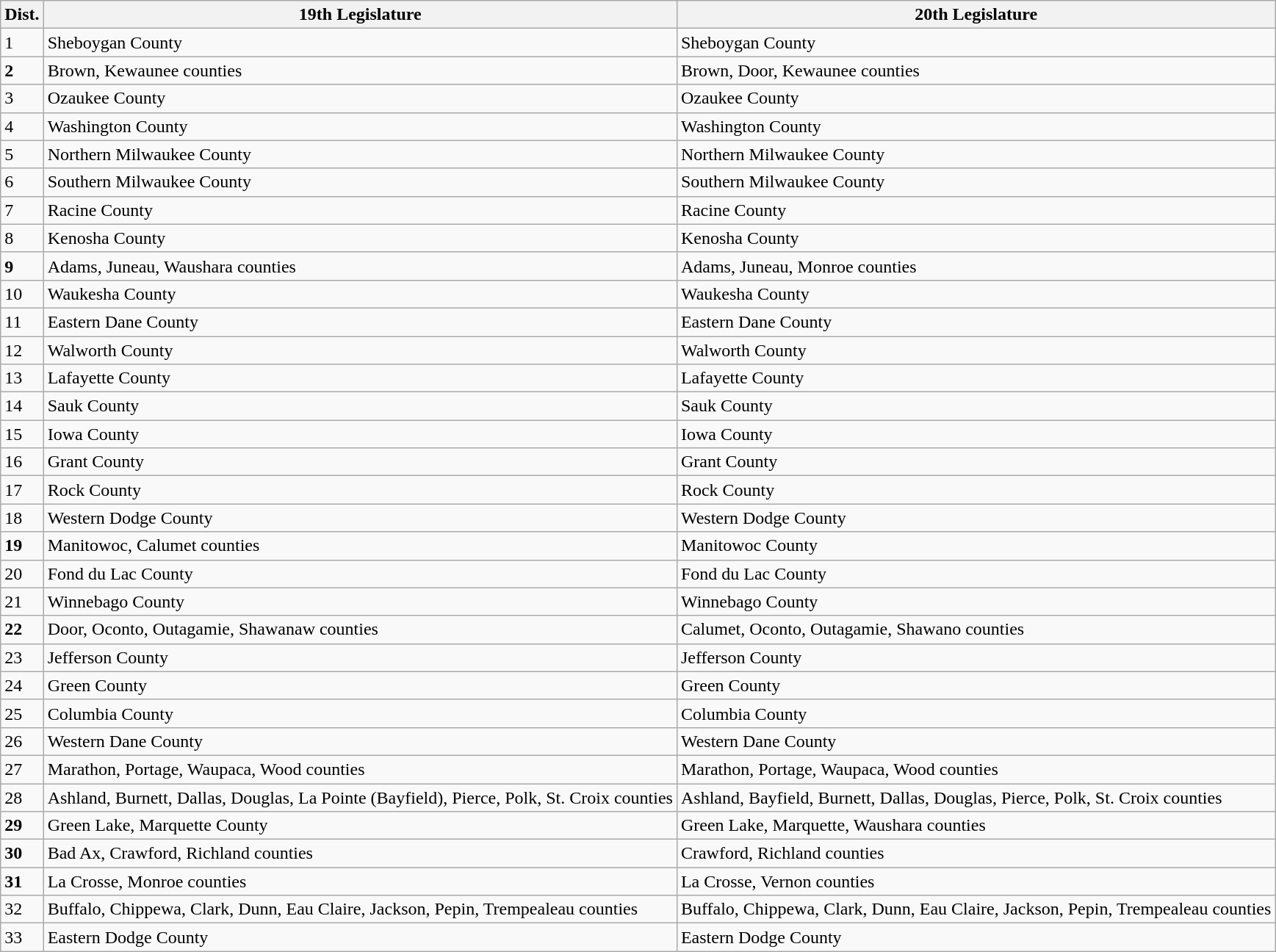<table class="wikitable">
<tr>
<th>Dist.</th>
<th>19th Legislature</th>
<th>20th Legislature</th>
</tr>
<tr>
<td>1</td>
<td>Sheboygan County</td>
<td>Sheboygan County</td>
</tr>
<tr>
<td><strong>2</strong></td>
<td>Brown, Kewaunee counties</td>
<td>Brown, Door, Kewaunee counties</td>
</tr>
<tr>
<td>3</td>
<td>Ozaukee County</td>
<td>Ozaukee County</td>
</tr>
<tr>
<td>4</td>
<td>Washington County</td>
<td>Washington County</td>
</tr>
<tr>
<td>5</td>
<td>Northern Milwaukee County</td>
<td>Northern Milwaukee County</td>
</tr>
<tr>
<td>6</td>
<td>Southern Milwaukee County</td>
<td>Southern Milwaukee County</td>
</tr>
<tr>
<td>7</td>
<td>Racine County</td>
<td>Racine County</td>
</tr>
<tr>
<td>8</td>
<td>Kenosha County</td>
<td>Kenosha County</td>
</tr>
<tr>
<td><strong>9</strong></td>
<td>Adams, Juneau, Waushara counties</td>
<td>Adams, Juneau, Monroe counties</td>
</tr>
<tr>
<td>10</td>
<td>Waukesha County</td>
<td>Waukesha County</td>
</tr>
<tr>
<td>11</td>
<td>Eastern Dane County</td>
<td>Eastern Dane County</td>
</tr>
<tr>
<td>12</td>
<td>Walworth County</td>
<td>Walworth County</td>
</tr>
<tr>
<td>13</td>
<td>Lafayette County</td>
<td>Lafayette County</td>
</tr>
<tr>
<td>14</td>
<td>Sauk County</td>
<td>Sauk County</td>
</tr>
<tr>
<td>15</td>
<td>Iowa County</td>
<td>Iowa County</td>
</tr>
<tr>
<td>16</td>
<td>Grant County</td>
<td>Grant County</td>
</tr>
<tr>
<td>17</td>
<td>Rock County</td>
<td>Rock County</td>
</tr>
<tr>
<td>18</td>
<td>Western Dodge County</td>
<td>Western Dodge County</td>
</tr>
<tr>
<td><strong>19</strong></td>
<td>Manitowoc, Calumet counties</td>
<td>Manitowoc County</td>
</tr>
<tr>
<td>20</td>
<td>Fond du Lac County</td>
<td>Fond du Lac County</td>
</tr>
<tr>
<td>21</td>
<td>Winnebago County</td>
<td>Winnebago County</td>
</tr>
<tr>
<td><strong>22</strong></td>
<td>Door, Oconto, Outagamie, Shawanaw counties</td>
<td>Calumet, Oconto, Outagamie, Shawano counties</td>
</tr>
<tr>
<td>23</td>
<td>Jefferson County</td>
<td>Jefferson County</td>
</tr>
<tr>
<td>24</td>
<td>Green County</td>
<td>Green County</td>
</tr>
<tr>
<td>25</td>
<td>Columbia County</td>
<td>Columbia County</td>
</tr>
<tr>
<td>26</td>
<td>Western Dane County</td>
<td>Western Dane County</td>
</tr>
<tr>
<td>27</td>
<td>Marathon, Portage, Waupaca, Wood counties</td>
<td>Marathon, Portage, Waupaca, Wood counties</td>
</tr>
<tr>
<td>28</td>
<td>Ashland, Burnett, Dallas, Douglas, La Pointe (Bayfield), Pierce, Polk, St. Croix counties</td>
<td>Ashland, Bayfield, Burnett, Dallas, Douglas, Pierce, Polk, St. Croix counties</td>
</tr>
<tr>
<td><strong>29</strong></td>
<td>Green Lake, Marquette County</td>
<td>Green Lake, Marquette, Waushara counties</td>
</tr>
<tr>
<td><strong>30</strong></td>
<td>Bad Ax, Crawford, Richland counties</td>
<td>Crawford, Richland counties</td>
</tr>
<tr>
<td><strong>31</strong></td>
<td>La Crosse, Monroe counties</td>
<td>La Crosse, Vernon counties</td>
</tr>
<tr>
<td>32</td>
<td>Buffalo, Chippewa, Clark, Dunn, Eau Claire, Jackson, Pepin, Trempealeau counties</td>
<td>Buffalo, Chippewa, Clark, Dunn, Eau Claire, Jackson, Pepin, Trempealeau counties</td>
</tr>
<tr>
<td>33</td>
<td>Eastern Dodge County</td>
<td>Eastern Dodge County</td>
</tr>
</table>
